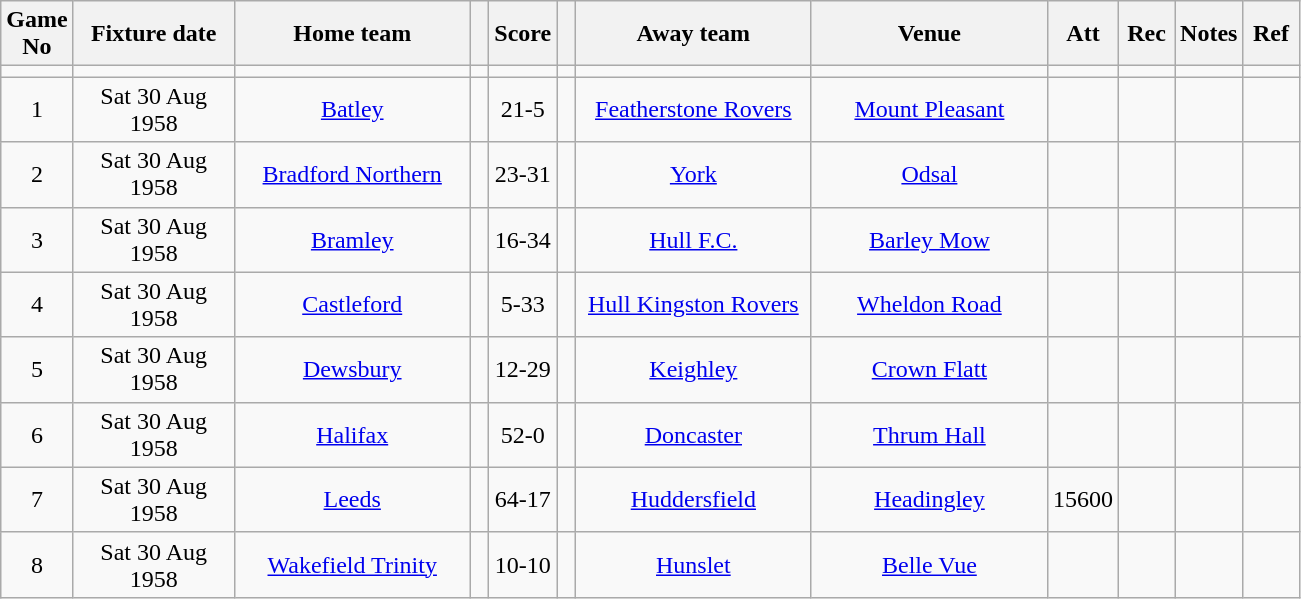<table class="wikitable" style="text-align:center;">
<tr>
<th width=20 abbr="No">Game No</th>
<th width=100 abbr="Date">Fixture date</th>
<th width=150 abbr="Home team">Home team</th>
<th width=5 abbr="space"></th>
<th width=20 abbr="Score">Score</th>
<th width=5 abbr="space"></th>
<th width=150 abbr="Away team">Away team</th>
<th width=150 abbr="Venue">Venue</th>
<th width=30 abbr="Att">Att</th>
<th width=30 abbr="Rec">Rec</th>
<th width=20 abbr="Notes">Notes</th>
<th width=30 abbr="Ref">Ref</th>
</tr>
<tr>
<td></td>
<td></td>
<td></td>
<td></td>
<td></td>
<td></td>
<td></td>
<td></td>
<td></td>
<td></td>
<td></td>
<td></td>
</tr>
<tr>
<td>1</td>
<td>Sat 30 Aug 1958</td>
<td><a href='#'>Batley</a></td>
<td></td>
<td>21-5</td>
<td></td>
<td><a href='#'>Featherstone Rovers</a></td>
<td><a href='#'>Mount Pleasant</a></td>
<td></td>
<td></td>
<td></td>
<td></td>
</tr>
<tr>
<td>2</td>
<td>Sat 30 Aug 1958</td>
<td><a href='#'>Bradford Northern</a></td>
<td></td>
<td>23-31</td>
<td></td>
<td><a href='#'>York</a></td>
<td><a href='#'>Odsal</a></td>
<td></td>
<td></td>
<td></td>
<td></td>
</tr>
<tr>
<td>3</td>
<td>Sat 30 Aug 1958</td>
<td><a href='#'>Bramley</a></td>
<td></td>
<td>16-34</td>
<td></td>
<td><a href='#'>Hull F.C.</a></td>
<td><a href='#'>Barley Mow</a></td>
<td></td>
<td></td>
<td></td>
<td></td>
</tr>
<tr>
<td>4</td>
<td>Sat 30 Aug 1958</td>
<td><a href='#'>Castleford</a></td>
<td></td>
<td>5-33</td>
<td></td>
<td><a href='#'>Hull Kingston Rovers</a></td>
<td><a href='#'>Wheldon Road</a></td>
<td></td>
<td></td>
<td></td>
<td></td>
</tr>
<tr>
<td>5</td>
<td>Sat 30 Aug 1958</td>
<td><a href='#'>Dewsbury</a></td>
<td></td>
<td>12-29</td>
<td></td>
<td><a href='#'>Keighley</a></td>
<td><a href='#'>Crown Flatt</a></td>
<td></td>
<td></td>
<td></td>
<td></td>
</tr>
<tr>
<td>6</td>
<td>Sat 30 Aug 1958</td>
<td><a href='#'>Halifax</a></td>
<td></td>
<td>52-0</td>
<td></td>
<td><a href='#'>Doncaster</a></td>
<td><a href='#'>Thrum Hall</a></td>
<td></td>
<td></td>
<td></td>
<td></td>
</tr>
<tr>
<td>7</td>
<td>Sat 30 Aug 1958</td>
<td><a href='#'>Leeds</a></td>
<td></td>
<td>64-17</td>
<td></td>
<td><a href='#'>Huddersfield</a></td>
<td><a href='#'>Headingley</a></td>
<td>15600</td>
<td></td>
<td></td>
<td></td>
</tr>
<tr>
<td>8</td>
<td>Sat 30 Aug 1958</td>
<td><a href='#'>Wakefield Trinity</a></td>
<td></td>
<td>10-10</td>
<td></td>
<td><a href='#'>Hunslet</a></td>
<td><a href='#'>Belle Vue</a></td>
<td></td>
<td></td>
<td></td>
<td></td>
</tr>
</table>
